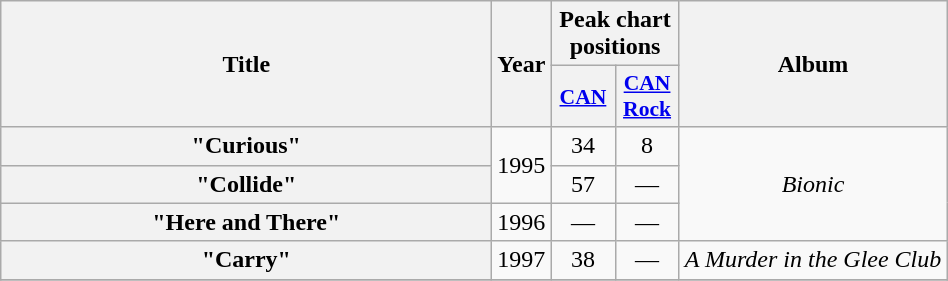<table class="wikitable plainrowheaders" style="text-align:center;">
<tr>
<th scope="col" rowspan="2" style="width:20em;">Title</th>
<th scope="col" rowspan="2" style="width:1em;">Year</th>
<th scope="col" colspan="2">Peak chart positions</th>
<th scope="col" rowspan="2">Album</th>
</tr>
<tr>
<th scope="col" style="width:2.5em; font-size:90%;"><a href='#'>CAN</a><br></th>
<th scope="col" style="width:2.5em; font-size:90%;"><a href='#'>CAN<br>Rock</a><br></th>
</tr>
<tr>
<th scope="row">"Curious"</th>
<td rowspan="2">1995</td>
<td>34</td>
<td>8</td>
<td rowspan="3"><em>Bionic</em></td>
</tr>
<tr>
<th scope="row">"Collide"</th>
<td>57</td>
<td>—</td>
</tr>
<tr>
<th scope="row">"Here and There"</th>
<td>1996</td>
<td>—</td>
<td>—</td>
</tr>
<tr>
<th scope="row">"Carry"</th>
<td>1997</td>
<td>38</td>
<td>—</td>
<td><em>A Murder in the Glee Club</em></td>
</tr>
<tr>
</tr>
</table>
